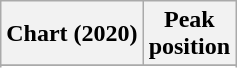<table class="wikitable sortable plainrowheaders" style="text-align:center">
<tr>
<th scope="col">Chart (2020)</th>
<th scope="col">Peak<br>position</th>
</tr>
<tr>
</tr>
<tr>
</tr>
<tr>
</tr>
</table>
